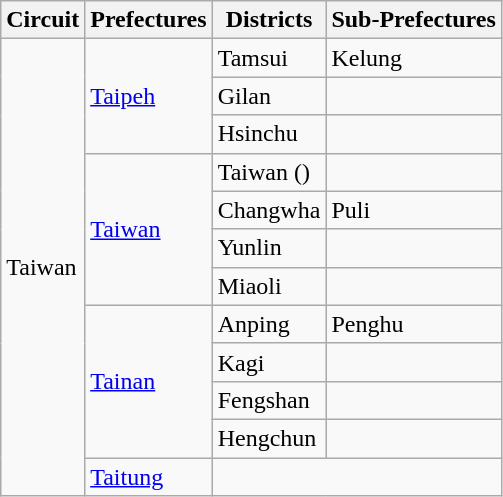<table class=wikitable>
<tr>
<th>Circuit</th>
<th>Prefectures</th>
<th>Districts</th>
<th>Sub-Prefectures</th>
</tr>
<tr>
<td rowspan=12>Taiwan</td>
<td rowspan=3><a href='#'>Taipeh</a></td>
<td>Tamsui</td>
<td>Kelung</td>
</tr>
<tr>
<td>Gilan</td>
<td></td>
</tr>
<tr>
<td>Hsinchu</td>
<td></td>
</tr>
<tr>
<td rowspan=4><a href='#'>Taiwan</a></td>
<td>Taiwan ()</td>
<td></td>
</tr>
<tr>
<td>Changwha</td>
<td>Puli</td>
</tr>
<tr>
<td>Yunlin</td>
<td></td>
</tr>
<tr>
<td>Miaoli</td>
<td></td>
</tr>
<tr>
<td rowspan=4><a href='#'>Tainan</a></td>
<td>Anping</td>
<td>Penghu</td>
</tr>
<tr>
<td>Kagi</td>
<td></td>
</tr>
<tr>
<td>Fengshan</td>
<td></td>
</tr>
<tr>
<td>Hengchun</td>
<td></td>
</tr>
<tr>
<td><a href='#'>Taitung</a></td>
<td colspan=2></td>
</tr>
</table>
